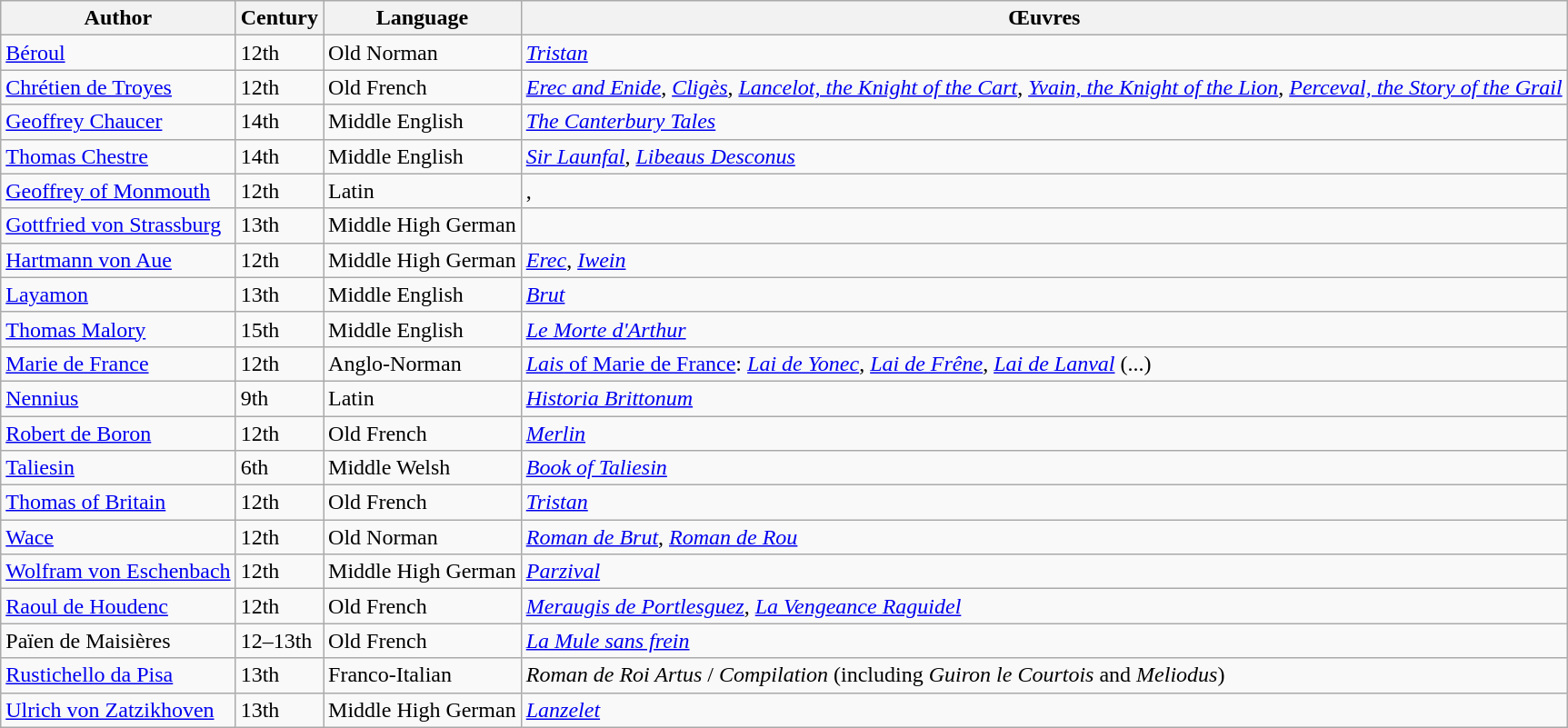<table class="wikitable sortable">
<tr>
<th>Author</th>
<th>Century</th>
<th>Language</th>
<th>Œuvres</th>
</tr>
<tr>
<td><a href='#'>Béroul</a></td>
<td>12th</td>
<td>Old Norman</td>
<td><em><a href='#'>Tristan</a></em></td>
</tr>
<tr>
<td><a href='#'>Chrétien de Troyes</a></td>
<td>12th</td>
<td>Old French</td>
<td><em><a href='#'>Erec and Enide</a></em>, <em><a href='#'>Cligès</a></em>, <em><a href='#'>Lancelot, the Knight of the Cart</a></em>, <em><a href='#'>Yvain, the Knight of the Lion</a></em>, <em><a href='#'>Perceval, the Story of the Grail</a></em></td>
</tr>
<tr>
<td><a href='#'>Geoffrey Chaucer</a></td>
<td>14th</td>
<td>Middle English</td>
<td><em><a href='#'>The Canterbury Tales</a></em></td>
</tr>
<tr>
<td><a href='#'>Thomas Chestre</a></td>
<td>14th</td>
<td>Middle English</td>
<td><em><a href='#'>Sir Launfal</a></em>, <em><a href='#'>Libeaus Desconus</a></em></td>
</tr>
<tr>
<td><a href='#'>Geoffrey of Monmouth</a></td>
<td>12th</td>
<td>Latin</td>
<td>, </td>
</tr>
<tr>
<td><a href='#'>Gottfried von Strassburg</a></td>
<td>13th</td>
<td>Middle High German</td>
<td><em></em></td>
</tr>
<tr>
<td><a href='#'>Hartmann von Aue</a></td>
<td>12th</td>
<td>Middle High German</td>
<td><em><a href='#'>Erec</a></em>, <em><a href='#'>Iwein</a></em></td>
</tr>
<tr>
<td><a href='#'>Layamon</a></td>
<td>13th</td>
<td>Middle English</td>
<td><em><a href='#'>Brut</a></em></td>
</tr>
<tr>
<td><a href='#'>Thomas Malory</a></td>
<td>15th</td>
<td>Middle English</td>
<td><em><a href='#'>Le Morte d'Arthur</a></em></td>
</tr>
<tr>
<td><a href='#'>Marie de France</a></td>
<td>12th</td>
<td>Anglo-Norman</td>
<td><a href='#'><em>Lais</em> of Marie de France</a>: <em><a href='#'>Lai de Yonec</a></em>, <em><a href='#'>Lai de Frêne</a></em>, <em><a href='#'>Lai de Lanval</a></em> (...)</td>
</tr>
<tr>
<td><a href='#'>Nennius</a></td>
<td>9th</td>
<td>Latin</td>
<td><em><a href='#'>Historia Brittonum</a></em></td>
</tr>
<tr>
<td><a href='#'>Robert de Boron</a></td>
<td>12th</td>
<td>Old French</td>
<td><em><a href='#'>Merlin</a></em></td>
</tr>
<tr>
<td><a href='#'>Taliesin</a></td>
<td>6th</td>
<td>Middle Welsh</td>
<td><em><a href='#'>Book of Taliesin</a></em></td>
</tr>
<tr>
<td><a href='#'>Thomas of Britain</a></td>
<td>12th</td>
<td>Old French</td>
<td><em><a href='#'>Tristan</a></em></td>
</tr>
<tr>
<td><a href='#'>Wace</a></td>
<td>12th</td>
<td>Old Norman</td>
<td><em><a href='#'>Roman de Brut</a></em>, <em><a href='#'>Roman de Rou</a></em></td>
</tr>
<tr>
<td><a href='#'>Wolfram von Eschenbach</a></td>
<td>12th</td>
<td>Middle High German</td>
<td><em><a href='#'>Parzival</a></em></td>
</tr>
<tr>
<td><a href='#'>Raoul de Houdenc</a></td>
<td>12th</td>
<td>Old French</td>
<td><em><a href='#'>Meraugis de Portlesguez</a></em>, <em><a href='#'>La Vengeance Raguidel</a></em></td>
</tr>
<tr>
<td>Païen de Maisières</td>
<td>12–13th</td>
<td>Old French</td>
<td><em><a href='#'>La Mule sans frein</a></em></td>
</tr>
<tr>
<td><a href='#'>Rustichello da Pisa</a></td>
<td>13th</td>
<td>Franco-Italian</td>
<td><em>Roman de Roi Artus</em> / <em>Compilation</em> (including <em>Guiron le Courtois</em> and <em>Meliodus</em>)</td>
</tr>
<tr>
<td><a href='#'>Ulrich von Zatzikhoven</a></td>
<td>13th</td>
<td>Middle High German</td>
<td><em><a href='#'>Lanzelet</a></em></td>
</tr>
</table>
